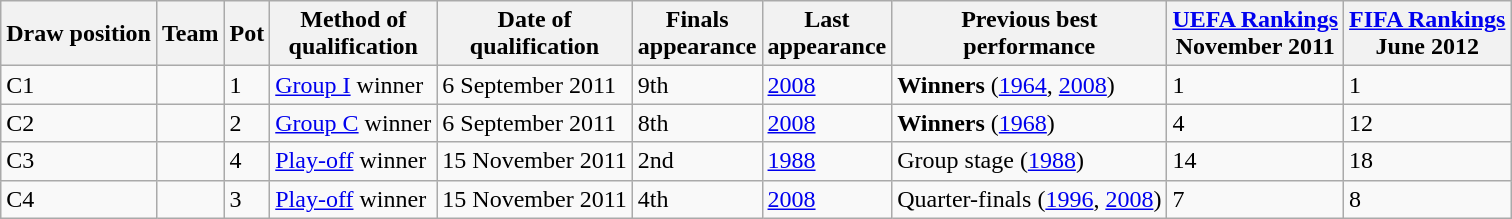<table class="wikitable sortable">
<tr>
<th>Draw position</th>
<th>Team</th>
<th>Pot</th>
<th>Method of<br>qualification</th>
<th>Date of<br>qualification</th>
<th data-sort-type="number">Finals<br>appearance</th>
<th>Last<br>appearance</th>
<th>Previous best<br>performance</th>
<th><a href='#'>UEFA Rankings</a><br>November 2011</th>
<th><a href='#'>FIFA Rankings</a><br>June 2012</th>
</tr>
<tr>
<td>C1</td>
<td style="white-space:nowrap"></td>
<td>1</td>
<td><a href='#'>Group I</a> winner</td>
<td>6 September 2011</td>
<td>9th</td>
<td><a href='#'>2008</a></td>
<td data-sort-value="1"><strong>Winners</strong> (<a href='#'>1964</a>, <a href='#'>2008</a>)</td>
<td>1</td>
<td>1</td>
</tr>
<tr>
<td>C2</td>
<td style="white-space:nowrap"></td>
<td>2</td>
<td><a href='#'>Group C</a> winner</td>
<td>6 September 2011</td>
<td>8th</td>
<td><a href='#'>2008</a></td>
<td data-sort-value="1"><strong>Winners</strong> (<a href='#'>1968</a>)</td>
<td>4</td>
<td>12</td>
</tr>
<tr>
<td>C3</td>
<td style="white-space:nowrap"></td>
<td>4</td>
<td><a href='#'>Play-off</a> winner</td>
<td>15 November 2011</td>
<td>2nd</td>
<td><a href='#'>1988</a></td>
<td data-sort-value="7">Group stage (<a href='#'>1988</a>)</td>
<td>14</td>
<td>18</td>
</tr>
<tr>
<td>C4</td>
<td style="white-space:nowrap"></td>
<td>3</td>
<td><a href='#'>Play-off</a> winner</td>
<td>15 November 2011</td>
<td>4th</td>
<td><a href='#'>2008</a></td>
<td data-sort-value="5">Quarter-finals (<a href='#'>1996</a>, <a href='#'>2008</a>)</td>
<td>7</td>
<td>8</td>
</tr>
</table>
